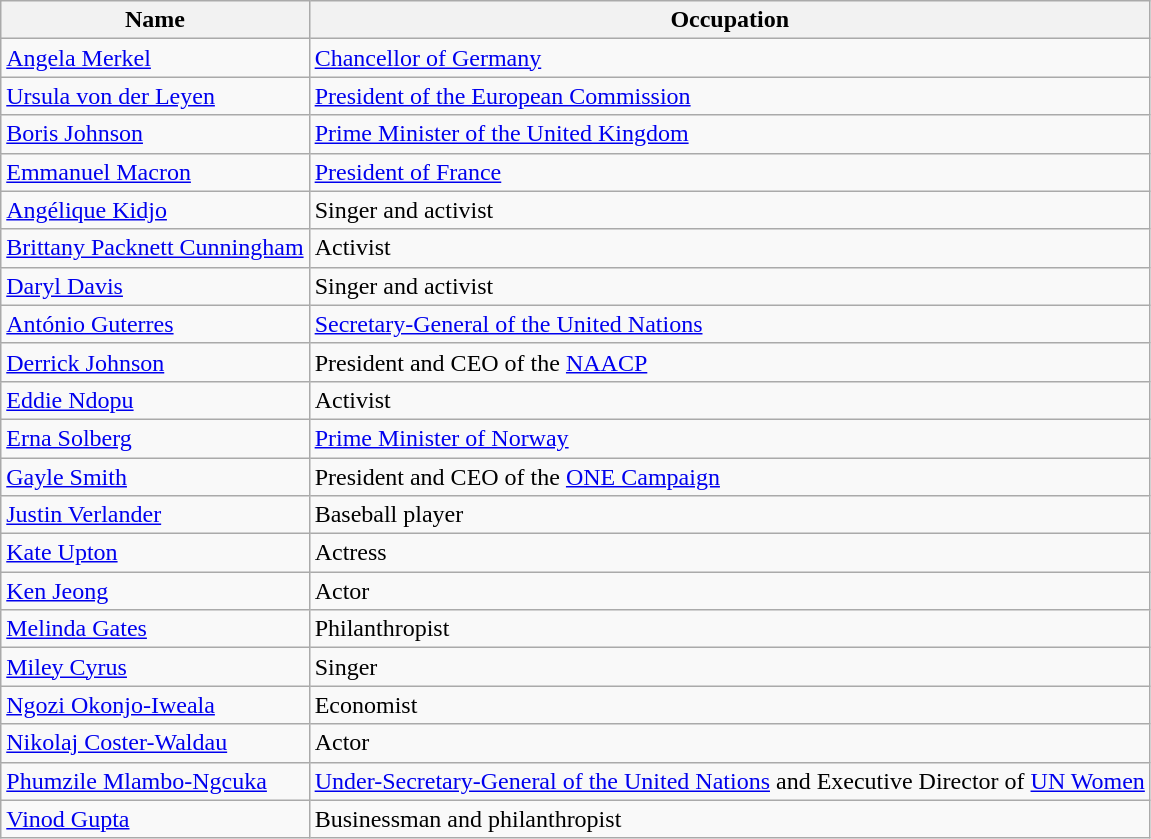<table class="wikitable sortable">
<tr>
<th scope="col">Name</th>
<th scope="col">Occupation</th>
</tr>
<tr>
<td><a href='#'>Angela Merkel</a></td>
<td><a href='#'>Chancellor of Germany</a></td>
</tr>
<tr>
<td><a href='#'>Ursula von der Leyen</a></td>
<td><a href='#'>President of the European Commission</a></td>
</tr>
<tr>
<td><a href='#'>Boris Johnson</a></td>
<td><a href='#'>Prime Minister of the United Kingdom</a></td>
</tr>
<tr>
<td><a href='#'>Emmanuel Macron</a></td>
<td><a href='#'>President of France</a></td>
</tr>
<tr>
<td><a href='#'>Angélique Kidjo</a></td>
<td>Singer and activist</td>
</tr>
<tr>
<td><a href='#'>Brittany Packnett Cunningham</a></td>
<td>Activist</td>
</tr>
<tr>
<td><a href='#'>Daryl Davis</a></td>
<td>Singer and activist</td>
</tr>
<tr>
<td><a href='#'>António Guterres</a></td>
<td><a href='#'>Secretary-General of the United Nations</a></td>
</tr>
<tr>
<td><a href='#'>Derrick Johnson</a></td>
<td>President and CEO of the <a href='#'>NAACP</a></td>
</tr>
<tr>
<td><a href='#'>Eddie Ndopu</a></td>
<td>Activist</td>
</tr>
<tr>
<td><a href='#'>Erna Solberg</a></td>
<td><a href='#'>Prime Minister of Norway</a></td>
</tr>
<tr>
<td><a href='#'>Gayle Smith</a></td>
<td>President and CEO of the <a href='#'>ONE Campaign</a></td>
</tr>
<tr>
<td><a href='#'>Justin Verlander</a></td>
<td>Baseball player</td>
</tr>
<tr>
<td><a href='#'>Kate Upton</a></td>
<td>Actress</td>
</tr>
<tr>
<td><a href='#'>Ken Jeong</a></td>
<td>Actor</td>
</tr>
<tr>
<td><a href='#'>Melinda Gates</a></td>
<td>Philanthropist</td>
</tr>
<tr>
<td><a href='#'>Miley Cyrus</a></td>
<td>Singer</td>
</tr>
<tr>
<td><a href='#'>Ngozi Okonjo-Iweala</a></td>
<td>Economist</td>
</tr>
<tr>
<td><a href='#'>Nikolaj Coster-Waldau</a></td>
<td>Actor</td>
</tr>
<tr>
<td><a href='#'>Phumzile Mlambo-Ngcuka</a></td>
<td><a href='#'>Under-Secretary-General of the United Nations</a> and Executive Director of <a href='#'>UN Women</a></td>
</tr>
<tr>
<td><a href='#'>Vinod Gupta</a></td>
<td>Businessman and philanthropist</td>
</tr>
</table>
